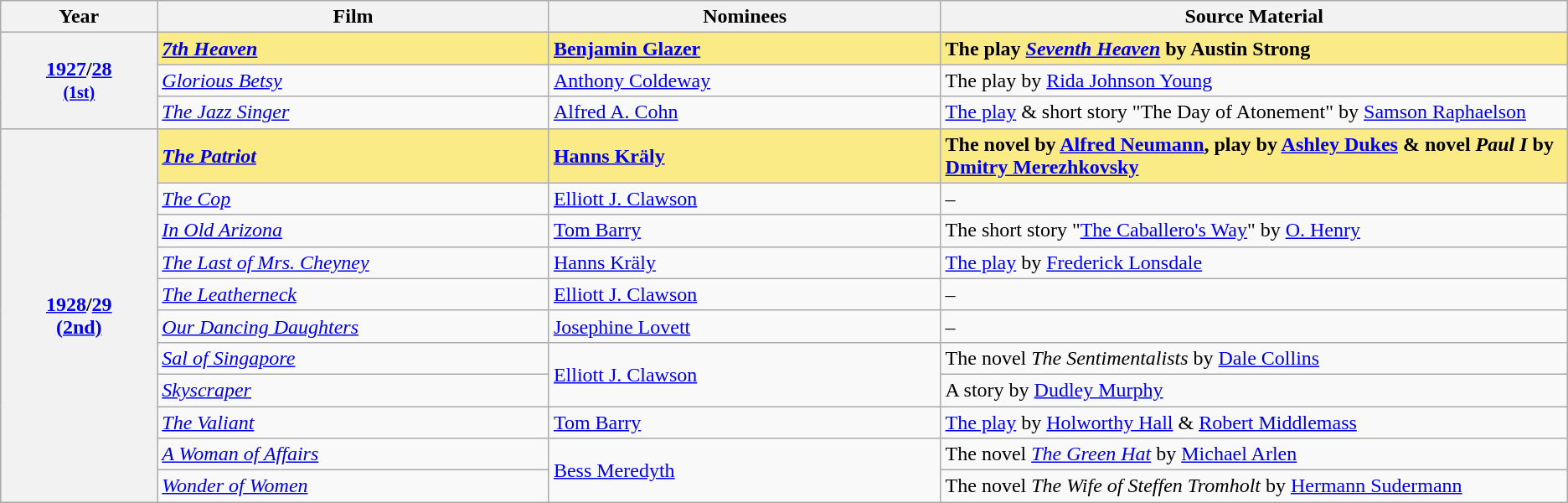<table class="wikitable">
<tr>
<th width="10%">Year</th>
<th width="25%">Film</th>
<th width="25%">Nominees</th>
<th width="40%">Source Material</th>
</tr>
<tr style="background:#FAEB86">
<th rowspan="3"><a href='#'>1927</a>/<a href='#'>28</a><br><small><a href='#'>(1st)</a></small><br></th>
<td><strong><em><a href='#'>7th Heaven</a></em></strong></td>
<td><strong><a href='#'>Benjamin Glazer</a></strong></td>
<td><strong>The play <em><a href='#'>Seventh Heaven</a></em> by Austin Strong</strong></td>
</tr>
<tr>
<td><em><a href='#'>Glorious Betsy</a></em></td>
<td><a href='#'>Anthony Coldeway</a></td>
<td>The play by <a href='#'>Rida Johnson Young</a></td>
</tr>
<tr>
<td><em><a href='#'>The Jazz Singer</a></em></td>
<td><a href='#'>Alfred A. Cohn</a></td>
<td><a href='#'>The play</a> & short story "The Day of Atonement" by <a href='#'>Samson Raphaelson</a></td>
</tr>
<tr style="background:#FAEB86">
<th rowspan="11"><a href='#'>1928</a>/<a href='#'>29</a><br><a href='#'>(2nd)</a> <br></th>
<td><strong><em><a href='#'>The Patriot</a></em></strong></td>
<td><strong><a href='#'>Hanns Kräly</a></strong></td>
<td><strong>The novel by <a href='#'>Alfred Neumann</a>, play by <a href='#'>Ashley Dukes</a> & novel <em>Paul I</em> by <a href='#'>Dmitry Merezhkovsky</a></strong></td>
</tr>
<tr>
<td><em><a href='#'>The Cop</a></em></td>
<td><a href='#'>Elliott J. Clawson</a></td>
<td>– </td>
</tr>
<tr>
<td><em><a href='#'>In Old Arizona</a></em></td>
<td><a href='#'>Tom Barry</a></td>
<td>The short story "<a href='#'>The Caballero's Way</a>" by <a href='#'>O. Henry</a></td>
</tr>
<tr>
<td><em><a href='#'>The Last of Mrs. Cheyney</a></em></td>
<td><a href='#'>Hanns Kräly</a></td>
<td><a href='#'>The play</a> by <a href='#'>Frederick Lonsdale</a></td>
</tr>
<tr>
<td><em><a href='#'>The Leatherneck</a></em></td>
<td><a href='#'>Elliott J. Clawson</a></td>
<td>– </td>
</tr>
<tr>
<td><em><a href='#'>Our Dancing Daughters</a></em></td>
<td><a href='#'>Josephine Lovett</a></td>
<td>– </td>
</tr>
<tr>
<td><em><a href='#'>Sal of Singapore</a></em></td>
<td rowspan="2"><a href='#'>Elliott J. Clawson</a></td>
<td>The novel <em>The Sentimentalists</em> by <a href='#'>Dale Collins</a></td>
</tr>
<tr>
<td><em><a href='#'>Skyscraper</a></em></td>
<td>A story by <a href='#'>Dudley Murphy</a></td>
</tr>
<tr>
<td><em><a href='#'>The Valiant</a></em></td>
<td><a href='#'>Tom Barry</a></td>
<td><a href='#'>The play</a> by <a href='#'>Holworthy Hall</a> & <a href='#'>Robert Middlemass</a></td>
</tr>
<tr>
<td><em><a href='#'>A Woman of Affairs</a></em></td>
<td rowspan="2"><a href='#'>Bess Meredyth</a></td>
<td>The novel <em><a href='#'>The Green Hat</a></em> by <a href='#'>Michael Arlen</a></td>
</tr>
<tr>
<td><em><a href='#'>Wonder of Women</a></em></td>
<td>The novel <em>The Wife of Steffen Tromholt</em> by <a href='#'>Hermann Sudermann</a></td>
</tr>
</table>
